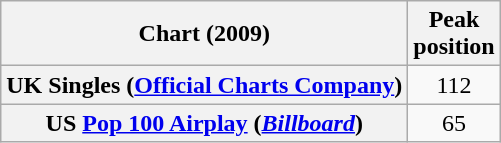<table class="wikitable plainrowheaders" style="text-align:center;">
<tr>
<th>Chart (2009)</th>
<th>Peak<br>position</th>
</tr>
<tr>
<th scope="row">UK Singles (<a href='#'>Official Charts Company</a>)</th>
<td>112</td>
</tr>
<tr>
<th scope="row">US <a href='#'>Pop 100 Airplay</a> (<em><a href='#'>Billboard</a></em>)</th>
<td>65</td>
</tr>
</table>
